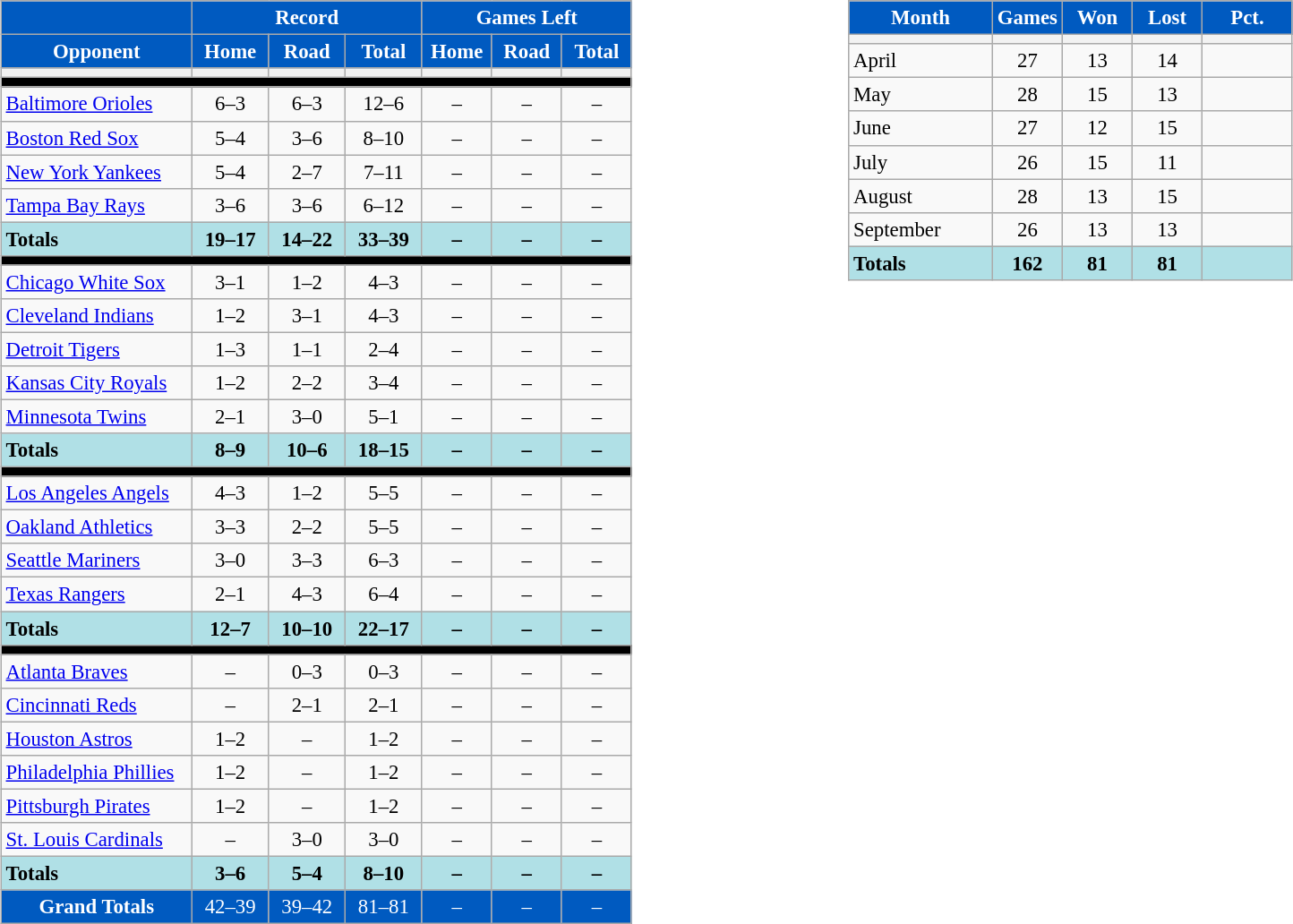<table style="width:100%;">
<tr>
<td style="width:50%; vertical-align:top;"><br><table class="wikitable" style="font-size: 95%; text-align: center;">
<tr>
<th style="background:#005ac0; color:white;"></th>
<th colspan=3 style="background:#005ac0; color:white;">Record</th>
<th colspan=3 style="background:#005ac0; color:white;">Games Left</th>
</tr>
<tr>
<th ! style="background:#005ac0; color:white;">Opponent</th>
<th ! style="background:#005ac0; color:white;">Home</th>
<th ! style="background:#005ac0; color:white;">Road</th>
<th ! style="background:#005ac0; color:white;">Total</th>
<th ! style="background:#005ac0; color:white;">Home</th>
<th ! style="background:#005ac0; color:white;">Road</th>
<th ! style="background:#005ac0; color:white;">Total</th>
</tr>
<tr>
<th width=135></th>
<th width=50></th>
<th width=50></th>
<th width=50></th>
<th width=45></th>
<th width=45></th>
<th width=45></th>
</tr>
<tr>
<td colspan="11"  style="text-align:center; background:black;" color:silver;><strong><a href='#'></a></strong></td>
</tr>
<tr>
<td style="text-align:left;"><a href='#'>Baltimore Orioles</a></td>
<td>6–3</td>
<td>6–3</td>
<td>12–6</td>
<td>–</td>
<td>–</td>
<td>–</td>
</tr>
<tr>
<td style="text-align:left;"><a href='#'>Boston Red Sox</a></td>
<td>5–4</td>
<td>3–6</td>
<td>8–10</td>
<td>–</td>
<td>–</td>
<td>–</td>
</tr>
<tr>
<td style="text-align:left;"><a href='#'>New York Yankees</a></td>
<td>5–4</td>
<td>2–7</td>
<td>7–11</td>
<td>–</td>
<td>–</td>
<td>–</td>
</tr>
<tr>
<td style="text-align:left;"><a href='#'>Tampa Bay Rays</a></td>
<td>3–6</td>
<td>3–6</td>
<td>6–12</td>
<td>–</td>
<td>–</td>
<td>–</td>
</tr>
<tr style="font-weight:bold; background:powderblue;">
<td style="text-align:left;">Totals</td>
<td>19–17</td>
<td>14–22</td>
<td>33–39</td>
<td>–</td>
<td>–</td>
<td>–</td>
</tr>
<tr>
<td colspan="11"  style="text-align:center; background:black;" color:silver;><strong><a href='#'></a></strong></td>
</tr>
<tr>
<td style="text-align:left;"><a href='#'>Chicago White Sox</a></td>
<td>3–1</td>
<td>1–2</td>
<td>4–3</td>
<td>–</td>
<td>–</td>
<td>–</td>
</tr>
<tr>
<td style="text-align:left;"><a href='#'>Cleveland Indians</a></td>
<td>1–2</td>
<td>3–1</td>
<td>4–3</td>
<td>–</td>
<td>–</td>
<td>–</td>
</tr>
<tr>
<td style="text-align:left;"><a href='#'>Detroit Tigers</a></td>
<td>1–3</td>
<td>1–1</td>
<td>2–4</td>
<td>–</td>
<td>–</td>
<td>–</td>
</tr>
<tr>
<td style="text-align:left;"><a href='#'>Kansas City Royals</a></td>
<td>1–2</td>
<td>2–2</td>
<td>3–4</td>
<td>–</td>
<td>–</td>
<td>–</td>
</tr>
<tr>
<td style="text-align:left;"><a href='#'>Minnesota Twins</a></td>
<td>2–1</td>
<td>3–0</td>
<td>5–1</td>
<td>–</td>
<td>–</td>
<td>–</td>
</tr>
<tr style="font-weight:bold; background:powderblue;">
<td style="text-align:left;">Totals</td>
<td>8–9</td>
<td>10–6</td>
<td>18–15</td>
<td>–</td>
<td>–</td>
<td>–</td>
</tr>
<tr>
<td colspan="11"  style="text-align:center; background:black;" color:silver;><strong><a href='#'></a></strong></td>
</tr>
<tr>
<td style="text-align:left;"><a href='#'>Los Angeles Angels</a></td>
<td>4–3</td>
<td>1–2</td>
<td>5–5</td>
<td>–</td>
<td>–</td>
<td>–</td>
</tr>
<tr>
<td style="text-align:left;"><a href='#'>Oakland Athletics</a></td>
<td>3–3</td>
<td>2–2</td>
<td>5–5</td>
<td>–</td>
<td>–</td>
<td>–</td>
</tr>
<tr>
<td style="text-align:left;"><a href='#'>Seattle Mariners</a></td>
<td>3–0</td>
<td>3–3</td>
<td>6–3</td>
<td>–</td>
<td>–</td>
<td>–</td>
</tr>
<tr>
<td style="text-align:left;"><a href='#'>Texas Rangers</a></td>
<td>2–1</td>
<td>4–3</td>
<td>6–4</td>
<td>–</td>
<td>–</td>
<td>–</td>
</tr>
<tr style="font-weight:bold; background:powderblue;">
<td style="text-align:left;">Totals</td>
<td>12–7</td>
<td>10–10</td>
<td>22–17</td>
<td>–</td>
<td>–</td>
<td>–</td>
</tr>
<tr>
<td colspan="11"  style="text-align:center; background:black;" color:silver;><strong><a href='#'></a></strong></td>
</tr>
<tr>
<td style="text-align:left;"><a href='#'>Atlanta Braves</a></td>
<td>–</td>
<td>0–3</td>
<td>0–3</td>
<td>–</td>
<td>–</td>
<td>–</td>
</tr>
<tr>
<td style="text-align:left;"><a href='#'>Cincinnati Reds</a></td>
<td>–</td>
<td>2–1</td>
<td>2–1</td>
<td>–</td>
<td>–</td>
<td>–</td>
</tr>
<tr>
<td style="text-align:left;"><a href='#'>Houston Astros</a></td>
<td>1–2</td>
<td>–</td>
<td>1–2</td>
<td>–</td>
<td>–</td>
<td>–</td>
</tr>
<tr>
<td style="text-align:left;"><a href='#'>Philadelphia Phillies</a></td>
<td>1–2</td>
<td>–</td>
<td>1–2</td>
<td>–</td>
<td>–</td>
<td>–</td>
</tr>
<tr>
<td style="text-align:left;"><a href='#'>Pittsburgh Pirates</a></td>
<td>1–2</td>
<td>–</td>
<td>1–2</td>
<td>–</td>
<td>–</td>
<td>–</td>
</tr>
<tr>
<td style="text-align:left;"><a href='#'>St. Louis Cardinals</a></td>
<td>–</td>
<td>3–0</td>
<td>3–0</td>
<td>–</td>
<td>–</td>
<td>–</td>
</tr>
<tr style="font-weight:bold; background:powderblue;">
<td style="text-align:left;"><strong>Totals</strong></td>
<td>3–6</td>
<td>5–4</td>
<td>8–10</td>
<td>–</td>
<td>–</td>
<td>–</td>
</tr>
<tr style="background:#005ac0; color:white;">
<td><strong>Grand Totals</strong></td>
<td>42–39</td>
<td>39–42</td>
<td>81–81</td>
<td>–</td>
<td>–</td>
<td>–</td>
</tr>
</table>
</td>
<td style="width:50%; vertical-align:top;"><br><table class="wikitable" style="font-size: 95%; text-align: center;">
<tr>
<th style="background:#005ac0; color:white;">Month</th>
<th style="background:#005ac0; color:white;">Games</th>
<th style="background:#005ac0; color:white;">Won</th>
<th style="background:#005ac0; color:white;">Lost</th>
<th style="background:#005ac0; color:white;">Pct.</th>
</tr>
<tr>
<th style="width:100px;"></th>
<th width="45"></th>
<th width="45"></th>
<th width="45"></th>
<th width="60"></th>
</tr>
<tr>
<td style="text-align:left;">April</td>
<td>27</td>
<td>13</td>
<td>14</td>
<td></td>
</tr>
<tr>
<td style="text-align:left;">May</td>
<td>28</td>
<td>15</td>
<td>13</td>
<td></td>
</tr>
<tr>
<td style="text-align:left;">June</td>
<td>27</td>
<td>12</td>
<td>15</td>
<td></td>
</tr>
<tr>
<td style="text-align:left;">July</td>
<td>26</td>
<td>15</td>
<td>11</td>
<td></td>
</tr>
<tr>
<td style="text-align:left;">August</td>
<td>28</td>
<td>13</td>
<td>15</td>
<td></td>
</tr>
<tr>
<td style="text-align:left;">September</td>
<td>26</td>
<td>13</td>
<td>13</td>
<td></td>
</tr>
<tr style="font-weight:bold; background:powderblue;">
<td style="text-align:left;">Totals</td>
<td>162</td>
<td>81</td>
<td>81</td>
<td></td>
</tr>
</table>
</td>
</tr>
</table>
